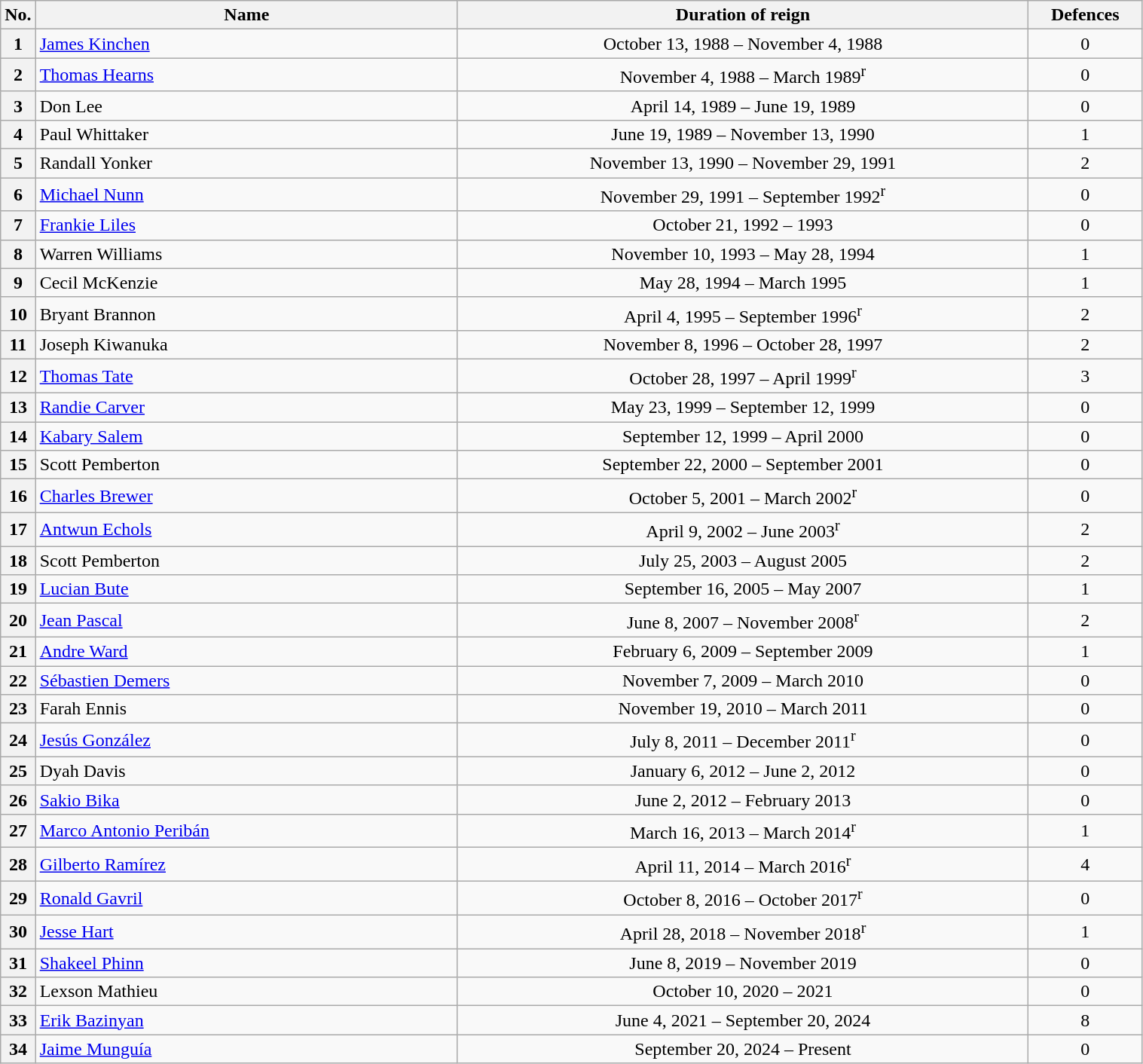<table class="wikitable" width=80%>
<tr>
<th width=3%>No.</th>
<th width=37%>Name</th>
<th width=50%>Duration of reign</th>
<th width=10%>Defences</th>
</tr>
<tr align=center>
<th>1</th>
<td align=left> <a href='#'>James Kinchen</a></td>
<td>October 13, 1988 – November 4, 1988</td>
<td>0</td>
</tr>
<tr align=center>
<th>2</th>
<td align=left> <a href='#'>Thomas Hearns</a></td>
<td>November 4, 1988 – March 1989<sup>r</sup></td>
<td>0</td>
</tr>
<tr align=center>
<th>3</th>
<td align=left> Don Lee</td>
<td>April 14, 1989 – June 19, 1989</td>
<td>0</td>
</tr>
<tr align=center>
<th>4</th>
<td align=left> Paul Whittaker</td>
<td>June 19, 1989 – November 13, 1990</td>
<td>1</td>
</tr>
<tr align=center>
<th>5</th>
<td align=left> Randall Yonker</td>
<td>November 13, 1990 – November 29, 1991</td>
<td>2</td>
</tr>
<tr align=center>
<th>6</th>
<td align=left> <a href='#'>Michael Nunn</a></td>
<td>November 29, 1991 – September 1992<sup>r</sup></td>
<td>0</td>
</tr>
<tr align=center>
<th>7</th>
<td align=left> <a href='#'>Frankie Liles</a></td>
<td>October 21, 1992 – 1993</td>
<td>0</td>
</tr>
<tr align=center>
<th>8</th>
<td align=left> Warren Williams</td>
<td>November 10, 1993 – May 28, 1994</td>
<td>1</td>
</tr>
<tr align=center>
<th>9</th>
<td align=left> Cecil McKenzie</td>
<td>May 28, 1994 – March 1995</td>
<td>1</td>
</tr>
<tr align=center>
<th>10</th>
<td align=left> Bryant Brannon</td>
<td>April 4, 1995 – September 1996<sup>r</sup></td>
<td>2</td>
</tr>
<tr align=center>
<th>11</th>
<td align=left> Joseph Kiwanuka</td>
<td>November 8, 1996 – October 28, 1997</td>
<td>2</td>
</tr>
<tr align=center>
<th>12</th>
<td align=left> <a href='#'>Thomas Tate</a></td>
<td>October 28, 1997 – April 1999<sup>r</sup></td>
<td>3</td>
</tr>
<tr align=center>
<th>13</th>
<td align=left> <a href='#'>Randie Carver</a></td>
<td>May 23, 1999 – September 12, 1999</td>
<td>0</td>
</tr>
<tr align=center>
<th>14</th>
<td align=left> <a href='#'>Kabary Salem</a></td>
<td>September 12, 1999 – April 2000</td>
<td>0</td>
</tr>
<tr align=center>
<th>15</th>
<td align=left> Scott Pemberton</td>
<td>September 22, 2000 – September 2001</td>
<td>0</td>
</tr>
<tr align=center>
<th>16</th>
<td align=left> <a href='#'>Charles Brewer</a></td>
<td>October 5, 2001 – March 2002<sup>r</sup></td>
<td>0</td>
</tr>
<tr align=center>
<th>17</th>
<td align=left> <a href='#'>Antwun Echols</a></td>
<td>April 9, 2002 – June 2003<sup>r</sup></td>
<td>2</td>
</tr>
<tr align=center>
<th>18</th>
<td align=left> Scott Pemberton </td>
<td>July 25, 2003 – August 2005</td>
<td>2</td>
</tr>
<tr align=center>
<th>19</th>
<td align=left> <a href='#'>Lucian Bute</a></td>
<td>September 16, 2005 – May 2007</td>
<td>1</td>
</tr>
<tr align=center>
<th>20</th>
<td align=left> <a href='#'>Jean Pascal</a></td>
<td>June 8, 2007 – November 2008<sup>r</sup></td>
<td>2</td>
</tr>
<tr align=center>
<th>21</th>
<td align=left> <a href='#'>Andre Ward</a></td>
<td>February 6, 2009 – September 2009</td>
<td>1</td>
</tr>
<tr align=center>
<th>22</th>
<td align=left> <a href='#'>Sébastien Demers</a></td>
<td>November 7, 2009 – March 2010</td>
<td>0</td>
</tr>
<tr align=center>
<th>23</th>
<td align=left> Farah Ennis</td>
<td>November 19, 2010 – March 2011</td>
<td>0</td>
</tr>
<tr align=center>
<th>24</th>
<td align=left> <a href='#'>Jesús González</a></td>
<td>July 8, 2011 – December 2011<sup>r</sup></td>
<td>0</td>
</tr>
<tr align=center>
<th>25</th>
<td align=left> Dyah Davis</td>
<td>January 6, 2012 – June 2, 2012</td>
<td>0</td>
</tr>
<tr align=center>
<th>26</th>
<td align=left> <a href='#'>Sakio Bika</a></td>
<td>June 2, 2012 – February 2013</td>
<td>0</td>
</tr>
<tr align=center>
<th>27</th>
<td align=left> <a href='#'>Marco Antonio Peribán</a></td>
<td>March 16, 2013 – March 2014<sup>r</sup></td>
<td>1</td>
</tr>
<tr align=center>
<th>28</th>
<td align=left> <a href='#'>Gilberto Ramírez</a></td>
<td>April 11, 2014 – March 2016<sup>r</sup></td>
<td>4</td>
</tr>
<tr align=center>
<th>29</th>
<td align=left> <a href='#'>Ronald Gavril</a></td>
<td>October 8, 2016 – October 2017<sup>r</sup></td>
<td>0</td>
</tr>
<tr align=center>
<th>30</th>
<td align=left> <a href='#'>Jesse Hart</a></td>
<td>April 28, 2018 – November 2018<sup>r</sup></td>
<td>1</td>
</tr>
<tr align=center>
<th>31</th>
<td align=left> <a href='#'>Shakeel Phinn</a></td>
<td>June 8, 2019 – November 2019</td>
<td>0</td>
</tr>
<tr align=center>
<th>32</th>
<td align=left> Lexson Mathieu</td>
<td>October 10, 2020 – 2021</td>
<td>0</td>
</tr>
<tr align=center>
<th>33</th>
<td align=left> <a href='#'>Erik Bazinyan</a></td>
<td>June 4, 2021 – September 20, 2024</td>
<td>8</td>
</tr>
<tr align=center>
<th>34</th>
<td align=left> <a href='#'>Jaime Munguía</a></td>
<td>September 20, 2024 – Present</td>
<td>0</td>
</tr>
</table>
